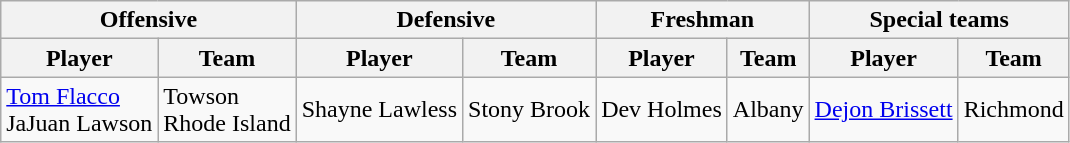<table class="wikitable" border="1">
<tr>
<th colspan="2">Offensive</th>
<th colspan="2">Defensive</th>
<th colspan="2">Freshman</th>
<th colspan="2">Special teams</th>
</tr>
<tr>
<th>Player</th>
<th>Team</th>
<th>Player</th>
<th>Team</th>
<th>Player</th>
<th>Team</th>
<th>Player</th>
<th>Team</th>
</tr>
<tr>
<td><a href='#'>Tom Flacco</a><br>JaJuan Lawson</td>
<td>Towson<br>Rhode Island</td>
<td>Shayne Lawless</td>
<td>Stony Brook</td>
<td>Dev Holmes</td>
<td>Albany</td>
<td><a href='#'>Dejon Brissett</a></td>
<td>Richmond</td>
</tr>
</table>
